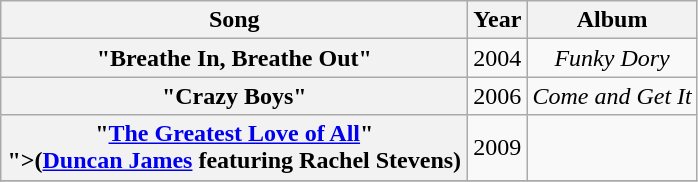<table class="wikitable plainrowheaders" style="text-align:center;" border="1">
<tr>
<th scope="col" style="width:19em;">Song</th>
<th scope="col">Year</th>
<th scope="col">Album</th>
</tr>
<tr>
<th scope="row">"Breathe In, Breathe Out"</th>
<td>2004</td>
<td><em>Funky Dory</em></td>
</tr>
<tr>
<th scope="row">"Crazy Boys"</th>
<td>2006</td>
<td><em>Come and Get It</em></td>
</tr>
<tr>
<th scope="row">"<a href='#'>The Greatest Love of All</a>"<br><span>">(<a href='#'>Duncan James</a> featuring Rachel Stevens)</span></th>
<td>2009</td>
<td></td>
</tr>
<tr>
</tr>
</table>
